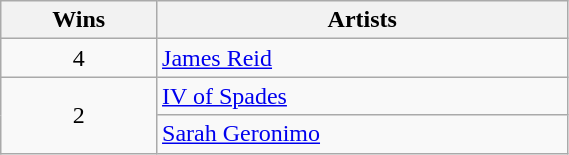<table class="wikitable"  style="width:30%;">
<tr>
<th scope="col">Wins</th>
<th scope="col">Artists</th>
</tr>
<tr>
<td align=center>4</td>
<td><a href='#'>James Reid</a></td>
</tr>
<tr>
<td rowspan="2" align=center>2</td>
<td><a href='#'>IV of Spades</a></td>
</tr>
<tr>
<td><a href='#'>Sarah Geronimo</a></td>
</tr>
</table>
